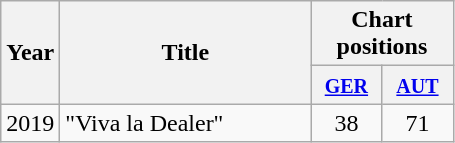<table class="wikitable">
<tr>
<th width="10" rowspan="2">Year</th>
<th width="160" rowspan="2">Title</th>
<th colspan="2">Chart positions</th>
</tr>
<tr>
<th align="center" width="40"><small><a href='#'>GER</a><br></small></th>
<th align="center" width="40"><small><a href='#'>AUT</a><br></small></th>
</tr>
<tr>
<td>2019</td>
<td>"Viva la Dealer"</td>
<td align="center">38</td>
<td align="center">71</td>
</tr>
</table>
